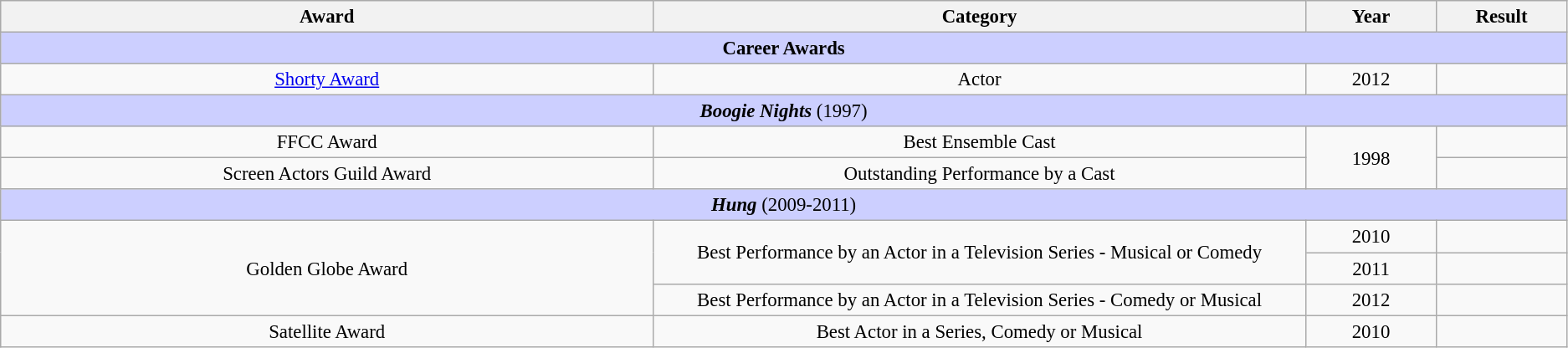<table class="wikitable" style="font-size: 95%; text-align: center;">
<tr>
<th width="25%">Award</th>
<th width="25%">Category</th>
<th width="5%">Year</th>
<th width="5%">Result</th>
</tr>
<tr bgcolor=CCCFFF>
<td colspan=4><strong>Career Awards</strong></td>
</tr>
<tr>
<td><a href='#'>Shorty Award</a></td>
<td>Actor</td>
<td>2012</td>
<td></td>
</tr>
<tr bgcolor=CCCFFF>
<td colspan=4><strong><em>Boogie Nights</em></strong> (1997)</td>
</tr>
<tr>
<td>FFCC Award</td>
<td>Best Ensemble Cast</td>
<td rowspan=2>1998</td>
<td></td>
</tr>
<tr>
<td>Screen Actors Guild Award</td>
<td>Outstanding Performance by a Cast</td>
<td></td>
</tr>
<tr bgcolor=CCCFFF>
<td colspan=4><strong><em>Hung</em></strong> (2009-2011)</td>
</tr>
<tr>
<td rowspan=3>Golden Globe Award</td>
<td rowspan=2>Best Performance by an Actor in a Television Series - Musical or Comedy</td>
<td>2010</td>
<td></td>
</tr>
<tr>
<td>2011</td>
<td></td>
</tr>
<tr>
<td>Best Performance by an Actor in a Television Series - Comedy or Musical</td>
<td>2012</td>
<td></td>
</tr>
<tr>
<td>Satellite Award</td>
<td>Best Actor in a Series, Comedy or Musical</td>
<td>2010</td>
<td></td>
</tr>
</table>
